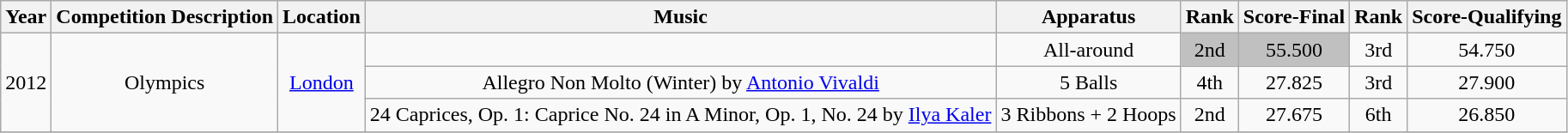<table class="wikitable" style="text-align:center">
<tr>
<th>Year</th>
<th>Competition Description</th>
<th>Location</th>
<th>Music </th>
<th>Apparatus</th>
<th>Rank</th>
<th>Score-Final</th>
<th>Rank</th>
<th>Score-Qualifying</th>
</tr>
<tr>
<td rowspan="3">2012</td>
<td rowspan="3">Olympics</td>
<td rowspan="3"><a href='#'>London</a></td>
<td></td>
<td>All-around</td>
<td bgcolor=silver>2nd</td>
<td bgcolor=silver>55.500</td>
<td>3rd</td>
<td>54.750</td>
</tr>
<tr>
<td>Allegro Non Molto (Winter) by <a href='#'>Antonio Vivaldi</a></td>
<td>5 Balls</td>
<td>4th</td>
<td>27.825</td>
<td>3rd</td>
<td>27.900</td>
</tr>
<tr>
<td>24 Caprices, Op. 1: Caprice No. 24 in A Minor, Op. 1, No. 24 by <a href='#'>Ilya Kaler</a></td>
<td>3 Ribbons + 2 Hoops</td>
<td>2nd</td>
<td>27.675</td>
<td>6th</td>
<td>26.850</td>
</tr>
<tr>
</tr>
</table>
